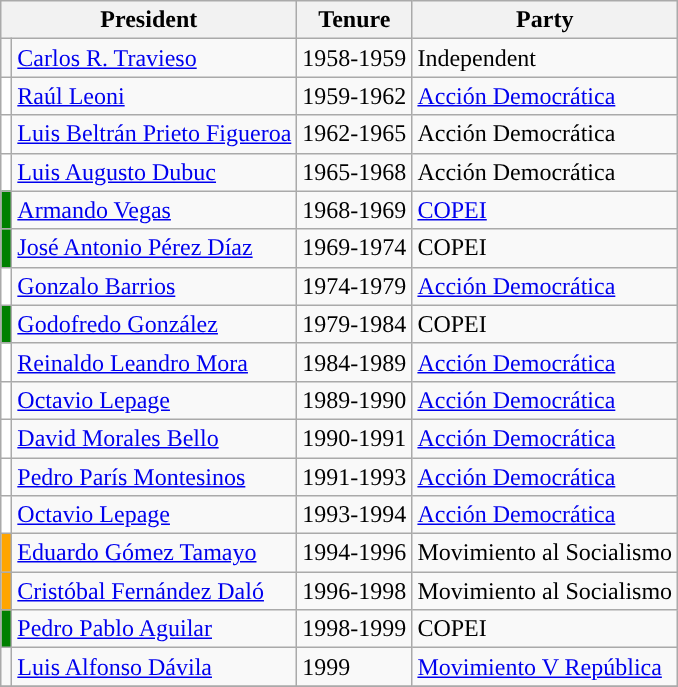<table class="wikitable">
<tr>
<th colspan="2">President</th>
<th>Tenure</th>
<th>Party</th>
</tr>
<tr>
<td></td>
<td><a href='#'>Carlos R. Travieso</a></td>
<td>1958-1959</td>
<td>Independent</td>
</tr>
<tr>
<td style="background-color:white"></td>
<td><a href='#'>Raúl Leoni</a></td>
<td>1959-1962</td>
<td><a href='#'>Acción Democrática</a></td>
</tr>
<tr>
<td style="background-color:white"></td>
<td><a href='#'>Luis Beltrán Prieto Figueroa</a></td>
<td>1962-1965</td>
<td>Acción Democrática</td>
</tr>
<tr>
<td style="background-color:white"></td>
<td><a href='#'>Luis Augusto Dubuc</a></td>
<td>1965-1968</td>
<td>Acción Democrática</td>
</tr>
<tr>
<td style="background-color:green"></td>
<td><a href='#'>Armando Vegas</a></td>
<td>1968-1969</td>
<td><a href='#'>COPEI</a></td>
</tr>
<tr>
<td style="background-color:green"></td>
<td><a href='#'>José Antonio Pérez Díaz</a></td>
<td>1969-1974</td>
<td>COPEI</td>
</tr>
<tr>
<td style="background-color:white"></td>
<td><a href='#'>Gonzalo Barrios</a></td>
<td>1974-1979</td>
<td><a href='#'>Acción Democrática</a></td>
</tr>
<tr>
<td style="background-color:green"></td>
<td><a href='#'>Godofredo González</a></td>
<td>1979-1984</td>
<td>COPEI</td>
</tr>
<tr>
<td style="background-color:white"></td>
<td><a href='#'>Reinaldo Leandro Mora</a></td>
<td>1984-1989</td>
<td><a href='#'>Acción Democrática</a></td>
</tr>
<tr>
<td style="background-color:white"></td>
<td><a href='#'>Octavio Lepage</a></td>
<td>1989-1990</td>
<td><a href='#'>Acción Democrática</a></td>
</tr>
<tr>
<td style="background-color:white"></td>
<td><a href='#'>David Morales Bello</a></td>
<td>1990-1991</td>
<td><a href='#'>Acción Democrática</a></td>
</tr>
<tr>
<td style="background-color:white"></td>
<td><a href='#'>Pedro París Montesinos</a></td>
<td>1991-1993</td>
<td><a href='#'>Acción Democrática</a></td>
</tr>
<tr>
<td style="background-color:white"></td>
<td><a href='#'>Octavio Lepage</a></td>
<td>1993-1994</td>
<td><a href='#'>Acción Democrática</a></td>
</tr>
<tr>
<td style="background-color:orange"></td>
<td><a href='#'>Eduardo Gómez Tamayo</a></td>
<td>1994-1996</td>
<td>Movimiento al Socialismo</td>
</tr>
<tr>
<td style="background-color:orange"></td>
<td><a href='#'>Cristóbal Fernández Daló</a></td>
<td>1996-1998</td>
<td>Movimiento al Socialismo</td>
</tr>
<tr>
<td style="background-color:green"></td>
<td><a href='#'>Pedro Pablo Aguilar</a></td>
<td>1998-1999</td>
<td>COPEI</td>
</tr>
<tr>
<td style="background-color:"></td>
<td><a href='#'>Luis Alfonso Dávila</a></td>
<td>1999</td>
<td><a href='#'>Movimiento V República</a></td>
</tr>
<tr>
</tr>
</table>
